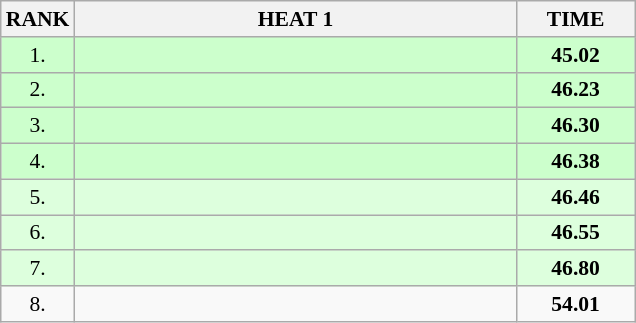<table class="wikitable" style="border-collapse: collapse; font-size: 90%;">
<tr>
<th>RANK</th>
<th style="width: 20em">HEAT 1</th>
<th style="width: 5em">TIME</th>
</tr>
<tr style="background:#ccffcc;">
<td align="center">1.</td>
<td></td>
<td align="center"><strong>45.02</strong></td>
</tr>
<tr style="background:#ccffcc;">
<td align="center">2.</td>
<td></td>
<td align="center"><strong>46.23</strong></td>
</tr>
<tr style="background:#ccffcc;">
<td align="center">3.</td>
<td></td>
<td align="center"><strong>46.30</strong></td>
</tr>
<tr style="background:#ccffcc;">
<td align="center">4.</td>
<td></td>
<td align="center"><strong>46.38</strong></td>
</tr>
<tr style="background:#ddffdd;">
<td align="center">5.</td>
<td></td>
<td align="center"><strong>46.46</strong></td>
</tr>
<tr style="background:#ddffdd;">
<td align="center">6.</td>
<td></td>
<td align="center"><strong>46.55</strong></td>
</tr>
<tr style="background:#ddffdd;">
<td align="center">7.</td>
<td></td>
<td align="center"><strong>46.80</strong></td>
</tr>
<tr>
<td align="center">8.</td>
<td></td>
<td align="center"><strong>54.01</strong></td>
</tr>
</table>
